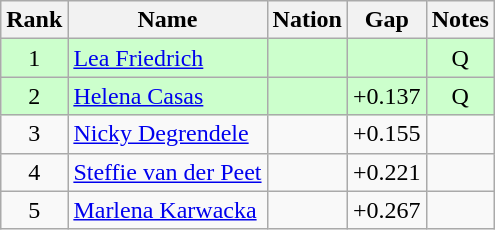<table class="wikitable sortable" style="text-align:center">
<tr>
<th>Rank</th>
<th>Name</th>
<th>Nation</th>
<th>Gap</th>
<th>Notes</th>
</tr>
<tr bgcolor=ccffcc>
<td>1</td>
<td align=left><a href='#'>Lea Friedrich</a></td>
<td align=left></td>
<td></td>
<td>Q</td>
</tr>
<tr bgcolor=ccffcc>
<td>2</td>
<td align=left><a href='#'>Helena Casas</a></td>
<td align=left></td>
<td>+0.137</td>
<td>Q</td>
</tr>
<tr>
<td>3</td>
<td align=left><a href='#'>Nicky Degrendele</a></td>
<td align=left></td>
<td>+0.155</td>
<td></td>
</tr>
<tr>
<td>4</td>
<td align=left><a href='#'>Steffie van der Peet</a></td>
<td align=left></td>
<td>+0.221</td>
<td></td>
</tr>
<tr>
<td>5</td>
<td align=left><a href='#'>Marlena Karwacka</a></td>
<td align=left></td>
<td>+0.267</td>
<td></td>
</tr>
</table>
